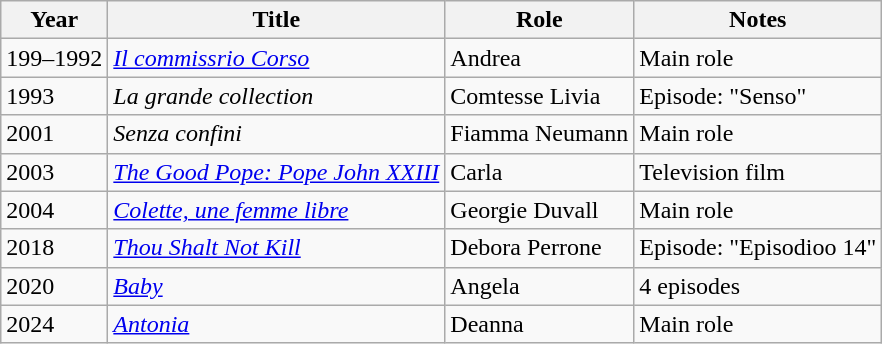<table class="wikitable sortable">
<tr>
<th>Year</th>
<th>Title</th>
<th>Role</th>
<th class="unsortable">Notes</th>
</tr>
<tr>
<td>199–1992</td>
<td><em><a href='#'>Il commissrio Corso</a></em></td>
<td>Andrea</td>
<td>Main role</td>
</tr>
<tr>
<td>1993</td>
<td><em>La grande collection</em></td>
<td>Comtesse Livia</td>
<td>Episode: "Senso"</td>
</tr>
<tr>
<td>2001</td>
<td><em>Senza confini</em></td>
<td>Fiamma Neumann</td>
<td>Main role</td>
</tr>
<tr>
<td>2003</td>
<td><em><a href='#'>The Good Pope: Pope John XXIII</a></em></td>
<td>Carla</td>
<td>Television film</td>
</tr>
<tr>
<td>2004</td>
<td><em><a href='#'>Colette, une femme libre</a></em></td>
<td>Georgie Duvall</td>
<td>Main role</td>
</tr>
<tr>
<td>2018</td>
<td><em><a href='#'>Thou Shalt Not Kill</a></em></td>
<td>Debora Perrone</td>
<td>Episode: "Episodioo 14"</td>
</tr>
<tr>
<td>2020</td>
<td><em><a href='#'>Baby</a></em></td>
<td>Angela</td>
<td>4 episodes</td>
</tr>
<tr>
<td>2024</td>
<td><em><a href='#'>Antonia</a></em></td>
<td>Deanna</td>
<td>Main role</td>
</tr>
</table>
